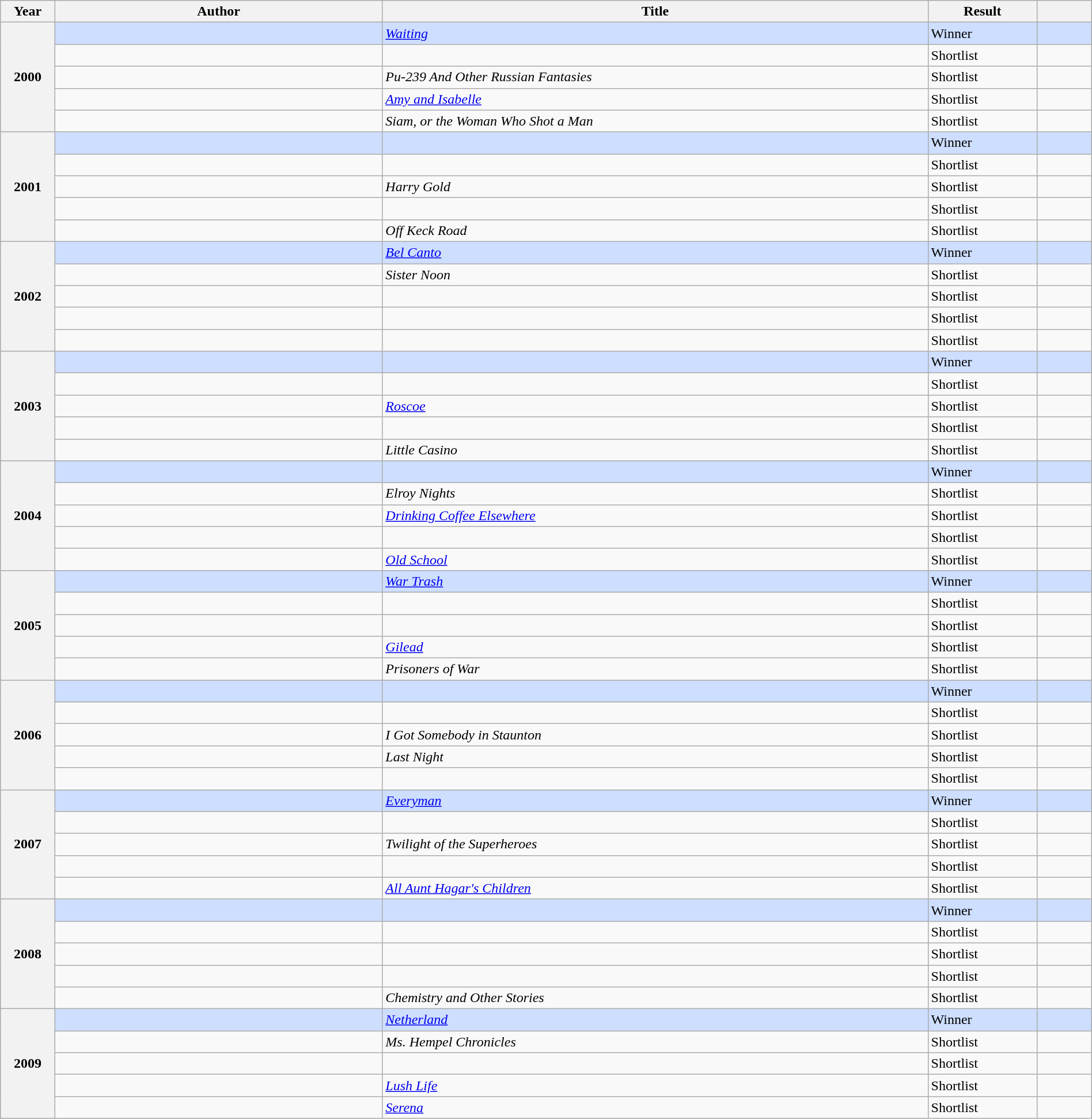<table class="wikitable sortable mw-collapsible" style="width:100%">
<tr>
<th scope="col" width="5%">Year</th>
<th scope="col" width="30%">Author</th>
<th scope="col" width="50%">Title</th>
<th scope="col" width="10%">Result</th>
<th scope="col" width="5%"></th>
</tr>
<tr style="background:#cddeff">
<th rowspan="5">2000</th>
<td></td>
<td><em><a href='#'>Waiting</a></em></td>
<td>Winner</td>
<td></td>
</tr>
<tr>
<td></td>
<td><em></em></td>
<td>Shortlist</td>
<td></td>
</tr>
<tr>
<td></td>
<td><em>Pu-239 And Other Russian Fantasies</em></td>
<td>Shortlist</td>
<td></td>
</tr>
<tr>
<td></td>
<td><em><a href='#'>Amy and Isabelle</a></em></td>
<td>Shortlist</td>
<td></td>
</tr>
<tr>
<td></td>
<td><em>Siam, or the Woman Who Shot a Man</em></td>
<td>Shortlist</td>
<td></td>
</tr>
<tr style="background:#cddeff">
<th rowspan="5">2001</th>
<td></td>
<td><em></em></td>
<td>Winner</td>
<td></td>
</tr>
<tr>
<td></td>
<td><em></em></td>
<td>Shortlist</td>
<td></td>
</tr>
<tr>
<td></td>
<td><em>Harry Gold</em></td>
<td>Shortlist</td>
<td></td>
</tr>
<tr>
<td></td>
<td><em></em></td>
<td>Shortlist</td>
<td></td>
</tr>
<tr>
<td></td>
<td><em>Off Keck Road</em></td>
<td>Shortlist</td>
<td></td>
</tr>
<tr style="background:#cddeff">
<th rowspan="5">2002</th>
<td></td>
<td><em><a href='#'>Bel Canto</a></em></td>
<td>Winner</td>
<td></td>
</tr>
<tr>
<td></td>
<td><em>Sister Noon</em></td>
<td>Shortlist</td>
<td></td>
</tr>
<tr>
<td></td>
<td><em></em></td>
<td>Shortlist</td>
<td></td>
</tr>
<tr>
<td></td>
<td><em></em></td>
<td>Shortlist</td>
<td></td>
</tr>
<tr>
<td></td>
<td><em></em></td>
<td>Shortlist</td>
<td></td>
</tr>
<tr style="background:#cddeff">
<th rowspan="5">2003</th>
<td></td>
<td><em></em></td>
<td>Winner</td>
<td></td>
</tr>
<tr>
<td></td>
<td><em></em></td>
<td>Shortlist</td>
<td></td>
</tr>
<tr>
<td></td>
<td><em><a href='#'>Roscoe</a></em></td>
<td>Shortlist</td>
<td></td>
</tr>
<tr>
<td></td>
<td><em></em></td>
<td>Shortlist</td>
<td></td>
</tr>
<tr>
<td></td>
<td><em>Little Casino</em></td>
<td>Shortlist</td>
<td></td>
</tr>
<tr style="background:#cddeff">
<th rowspan="5">2004</th>
<td></td>
<td><em></em></td>
<td>Winner</td>
<td></td>
</tr>
<tr>
<td></td>
<td><em>Elroy Nights</em></td>
<td>Shortlist</td>
<td></td>
</tr>
<tr>
<td></td>
<td><em><a href='#'>Drinking Coffee Elsewhere</a></em></td>
<td>Shortlist</td>
<td></td>
</tr>
<tr>
<td></td>
<td><em></em></td>
<td>Shortlist</td>
<td></td>
</tr>
<tr>
<td></td>
<td><em><a href='#'>Old School</a></em></td>
<td>Shortlist</td>
<td></td>
</tr>
<tr style="background:#cddeff">
<th rowspan="5">2005</th>
<td></td>
<td><em><a href='#'>War Trash</a></em></td>
<td>Winner</td>
<td></td>
</tr>
<tr>
<td></td>
<td><em></em></td>
<td>Shortlist</td>
<td></td>
</tr>
<tr>
<td></td>
<td><em></em></td>
<td>Shortlist</td>
<td></td>
</tr>
<tr>
<td></td>
<td><em><a href='#'>Gilead</a></em></td>
<td>Shortlist</td>
<td></td>
</tr>
<tr>
<td></td>
<td><em>Prisoners of War</em></td>
<td>Shortlist</td>
<td></td>
</tr>
<tr style="background:#cddeff">
<th rowspan="5">2006</th>
<td></td>
<td><em></em></td>
<td>Winner</td>
<td></td>
</tr>
<tr>
<td></td>
<td><em></em></td>
<td>Shortlist</td>
<td></td>
</tr>
<tr>
<td></td>
<td><em>I Got Somebody in Staunton</em></td>
<td>Shortlist</td>
<td></td>
</tr>
<tr>
<td></td>
<td><em>Last Night</em></td>
<td>Shortlist</td>
<td></td>
</tr>
<tr>
<td></td>
<td><em></em></td>
<td>Shortlist</td>
<td></td>
</tr>
<tr style="background:#cddeff">
<th rowspan="5">2007</th>
<td></td>
<td><em><a href='#'>Everyman</a></em></td>
<td>Winner</td>
<td></td>
</tr>
<tr>
<td></td>
<td><em></em></td>
<td>Shortlist</td>
<td></td>
</tr>
<tr>
<td></td>
<td><em>Twilight of the Superheroes</em></td>
<td>Shortlist</td>
<td></td>
</tr>
<tr>
<td></td>
<td><em></em></td>
<td>Shortlist</td>
<td></td>
</tr>
<tr>
<td></td>
<td><em><a href='#'>All Aunt Hagar's Children</a></em></td>
<td>Shortlist</td>
<td></td>
</tr>
<tr style="background:#cddeff">
<th rowspan="5">2008</th>
<td></td>
<td><em></em></td>
<td>Winner</td>
<td></td>
</tr>
<tr>
<td></td>
<td><em></em></td>
<td>Shortlist</td>
<td></td>
</tr>
<tr>
<td></td>
<td><em></em></td>
<td>Shortlist</td>
<td></td>
</tr>
<tr>
<td></td>
<td><em></em></td>
<td>Shortlist</td>
<td></td>
</tr>
<tr>
<td></td>
<td><em>Chemistry and Other Stories</em></td>
<td>Shortlist</td>
<td></td>
</tr>
<tr style="background:#cddeff">
<th rowspan="5">2009</th>
<td></td>
<td><em><a href='#'>Netherland</a></em></td>
<td>Winner</td>
<td></td>
</tr>
<tr>
<td></td>
<td><em>Ms. Hempel Chronicles</em></td>
<td>Shortlist</td>
<td></td>
</tr>
<tr>
<td></td>
<td><em></em></td>
<td>Shortlist</td>
<td></td>
</tr>
<tr>
<td></td>
<td><em><a href='#'>Lush Life</a></em></td>
<td>Shortlist</td>
<td></td>
</tr>
<tr>
<td></td>
<td><em><a href='#'>Serena</a></em></td>
<td>Shortlist</td>
<td></td>
</tr>
</table>
